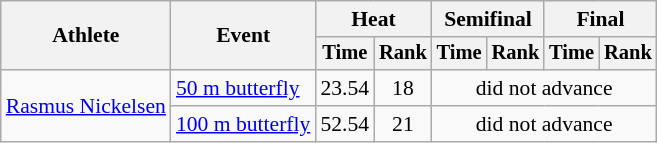<table class="wikitable" style="text-align:center; font-size:90%">
<tr>
<th rowspan="2">Athlete</th>
<th rowspan="2">Event</th>
<th colspan="2">Heat</th>
<th colspan="2">Semifinal</th>
<th colspan="2">Final</th>
</tr>
<tr style="font-size:95%">
<th>Time</th>
<th>Rank</th>
<th>Time</th>
<th>Rank</th>
<th>Time</th>
<th>Rank</th>
</tr>
<tr>
<td rowspan=2 align=left><a href='#'>Rasmus Nickelsen</a></td>
<td align=left><a href='#'>50 m butterfly</a></td>
<td>23.54</td>
<td>18</td>
<td colspan=4>did not advance</td>
</tr>
<tr>
<td align=left><a href='#'>100 m butterfly</a></td>
<td>52.54</td>
<td>21</td>
<td colspan=4>did not advance</td>
</tr>
</table>
